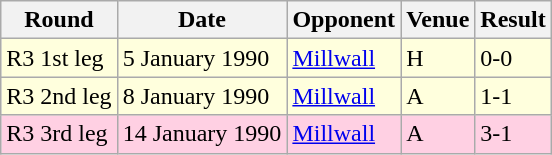<table class="wikitable">
<tr>
<th>Round</th>
<th>Date</th>
<th>Opponent</th>
<th>Venue</th>
<th>Result</th>
</tr>
<tr style="background-color: #ffffdd;">
<td>R3 1st leg</td>
<td>5 January 1990</td>
<td><a href='#'>Millwall</a></td>
<td>H</td>
<td>0-0</td>
</tr>
<tr style="background-color: #ffffdd;">
<td>R3 2nd leg</td>
<td>8 January 1990</td>
<td><a href='#'>Millwall</a></td>
<td>A</td>
<td>1-1</td>
</tr>
<tr style="background-color: #ffd0e3;">
<td>R3 3rd leg</td>
<td>14 January 1990</td>
<td><a href='#'>Millwall</a></td>
<td>A</td>
<td>3-1</td>
</tr>
</table>
